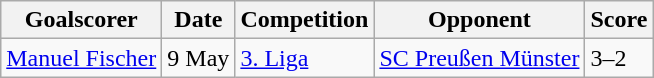<table class="wikitable">
<tr>
<th>Goalscorer</th>
<th>Date</th>
<th>Competition</th>
<th>Opponent</th>
<th>Score</th>
</tr>
<tr>
<td><a href='#'>Manuel Fischer</a></td>
<td>9 May</td>
<td><a href='#'>3. Liga</a></td>
<td><a href='#'>SC Preußen Münster</a></td>
<td>3–2</td>
</tr>
</table>
